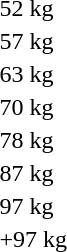<table>
<tr>
<td>52 kg</td>
<td></td>
<td></td>
<td></td>
</tr>
<tr>
<td>57 kg</td>
<td></td>
<td></td>
<td></td>
</tr>
<tr>
<td>63 kg</td>
<td></td>
<td></td>
<td></td>
</tr>
<tr>
<td>70 kg</td>
<td></td>
<td></td>
<td></td>
</tr>
<tr>
<td>78 kg</td>
<td></td>
<td></td>
<td></td>
</tr>
<tr>
<td>87 kg</td>
<td></td>
<td></td>
<td></td>
</tr>
<tr>
<td>97 kg</td>
<td></td>
<td></td>
<td></td>
</tr>
<tr>
<td>+97 kg</td>
<td></td>
<td></td>
<td></td>
</tr>
</table>
